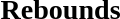<table width=100%>
<tr>
<td width=50% valign=top><br><h3>Rebounds</h3>




</td>
</tr>
</table>
